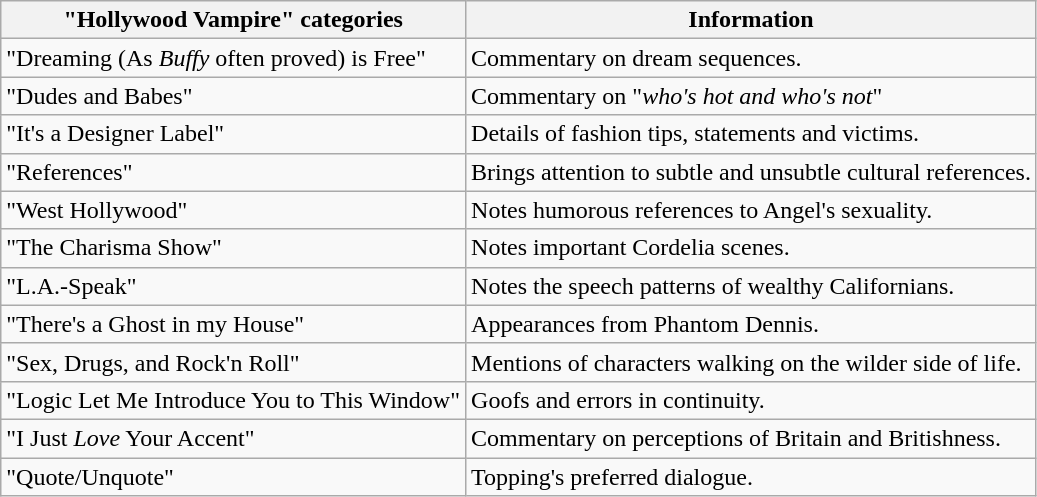<table class="wikitable">
<tr>
<th>"Hollywood Vampire" categories</th>
<th>Information</th>
</tr>
<tr>
<td>"Dreaming (As <em>Buffy</em> often proved) is Free"</td>
<td>Commentary on dream sequences.</td>
</tr>
<tr>
<td>"Dudes and Babes"</td>
<td>Commentary on "<em>who's hot and who's not</em>"</td>
</tr>
<tr>
<td>"It's a Designer Label"</td>
<td>Details of fashion tips, statements and victims.</td>
</tr>
<tr>
<td>"References"</td>
<td>Brings attention to subtle and unsubtle cultural references.</td>
</tr>
<tr>
<td>"West Hollywood"</td>
<td>Notes humorous references to Angel's sexuality.</td>
</tr>
<tr>
<td>"The Charisma Show"</td>
<td>Notes important Cordelia scenes.</td>
</tr>
<tr>
<td>"L.A.-Speak"</td>
<td>Notes the speech patterns of wealthy Californians.</td>
</tr>
<tr>
<td>"There's a Ghost in my House"</td>
<td>Appearances from Phantom Dennis.</td>
</tr>
<tr>
<td>"Sex, Drugs, and Rock'n Roll"</td>
<td>Mentions of characters walking on the wilder side of life.</td>
</tr>
<tr>
<td>"Logic Let Me Introduce You to This Window"</td>
<td>Goofs and errors in continuity.</td>
</tr>
<tr>
<td>"I Just <em>Love</em> Your Accent"</td>
<td>Commentary on perceptions of Britain and Britishness.</td>
</tr>
<tr>
<td>"Quote/Unquote"</td>
<td>Topping's preferred dialogue.</td>
</tr>
</table>
